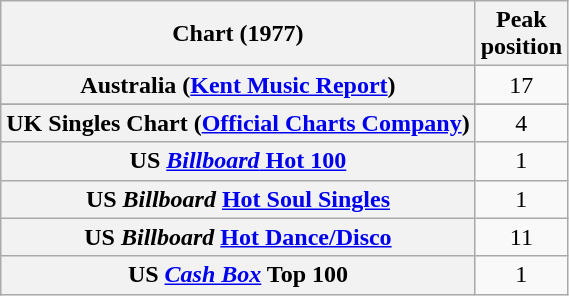<table class="wikitable sortable plainrowheaders">
<tr>
<th scope="col">Chart (1977)</th>
<th scope="col">Peak<br>position</th>
</tr>
<tr>
<th scope="row">Australia (<a href='#'>Kent Music Report</a>)</th>
<td align="center">17</td>
</tr>
<tr>
</tr>
<tr>
</tr>
<tr>
</tr>
<tr>
</tr>
<tr>
</tr>
<tr>
<th scope="row">UK Singles Chart (<a href='#'>Official Charts Company</a>)</th>
<td align="center">4</td>
</tr>
<tr>
<th scope="row">US <a href='#'><em>Billboard</em> Hot 100</a></th>
<td align="center">1</td>
</tr>
<tr>
<th scope="row">US <em>Billboard</em> <a href='#'>Hot Soul Singles</a></th>
<td align="center">1</td>
</tr>
<tr>
<th scope="row">US <em>Billboard</em> <a href='#'>Hot Dance/Disco</a></th>
<td align="center">11</td>
</tr>
<tr>
<th scope="row">US <a href='#'><em>Cash Box</em></a> Top 100</th>
<td align="center">1</td>
</tr>
</table>
